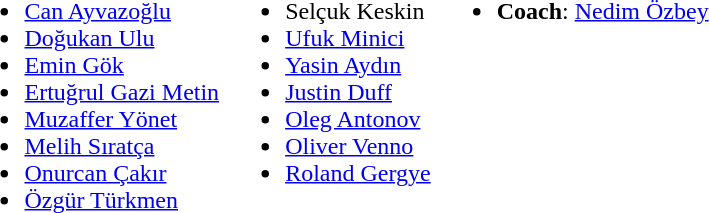<table>
<tr valign="top">
<td><br><ul><li> <a href='#'>Can Ayvazoğlu</a></li><li> <a href='#'>Doğukan Ulu</a></li><li> <a href='#'>Emin Gök</a></li><li> <a href='#'>Ertuğrul Gazi Metin</a></li><li> <a href='#'>Muzaffer Yönet</a></li><li> <a href='#'>Melih Sıratça</a></li><li> <a href='#'>Onurcan Çakır</a></li><li> <a href='#'>Özgür Türkmen</a></li></ul></td>
<td><br><ul><li> Selçuk Keskin</li><li> <a href='#'>Ufuk Minici</a></li><li> <a href='#'>Yasin Aydın</a></li><li> <a href='#'>Justin Duff</a></li><li> <a href='#'>Oleg Antonov</a></li><li> <a href='#'>Oliver Venno</a></li><li> <a href='#'>Roland Gergye</a></li></ul></td>
<td><br><ul><li><strong>Coach</strong>:  <a href='#'>Nedim Özbey</a></li></ul></td>
</tr>
</table>
